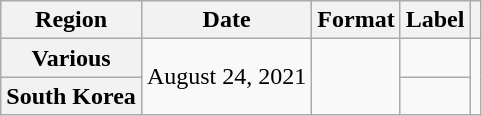<table class="wikitable plainrowheaders">
<tr>
<th scope="col">Region</th>
<th scope="col">Date</th>
<th scope="col">Format</th>
<th scope="col">Label</th>
<th scope="col"></th>
</tr>
<tr>
<th scope="row">Various</th>
<td rowspan="2">August 24, 2021</td>
<td rowspan="2"></td>
<td></td>
<td rowspan="2" style="text-align:center"></td>
</tr>
<tr>
<th scope="row">South Korea</th>
<td></td>
</tr>
</table>
